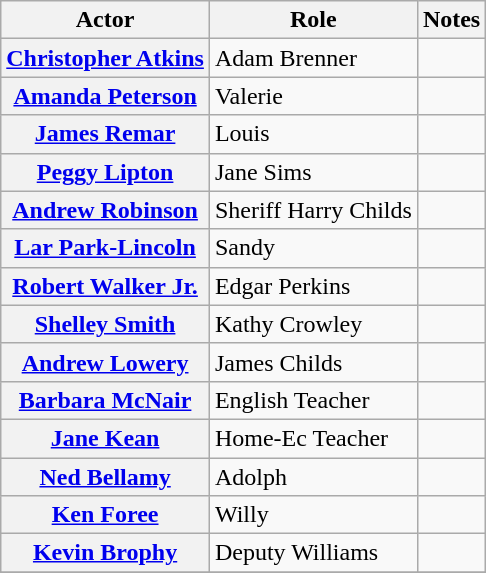<table class="wikitable plainrowheaders sortable">
<tr>
<th scope="col" class="unsortable">Actor</th>
<th scope="col">Role</th>
<th scope="col">Notes</th>
</tr>
<tr>
<th scope="row"><a href='#'>Christopher Atkins</a></th>
<td>Adam Brenner</td>
<td></td>
</tr>
<tr>
<th scope="row"><a href='#'>Amanda Peterson</a></th>
<td>Valerie</td>
<td></td>
</tr>
<tr>
<th scope="row"><a href='#'>James Remar</a></th>
<td>Louis</td>
<td></td>
</tr>
<tr>
<th scope="row"><a href='#'>Peggy Lipton</a></th>
<td>Jane Sims</td>
<td></td>
</tr>
<tr>
<th scope="row"><a href='#'>Andrew Robinson</a></th>
<td>Sheriff Harry Childs</td>
<td></td>
</tr>
<tr>
<th scope="row"><a href='#'>Lar Park-Lincoln</a></th>
<td>Sandy</td>
<td></td>
</tr>
<tr>
<th scope="row"><a href='#'>Robert Walker Jr.</a></th>
<td>Edgar Perkins</td>
<td></td>
</tr>
<tr>
<th scope="row"><a href='#'>Shelley Smith</a></th>
<td>Kathy Crowley</td>
<td></td>
</tr>
<tr>
<th scope="row"><a href='#'>Andrew Lowery</a></th>
<td>James Childs</td>
<td></td>
</tr>
<tr>
<th scope="row"><a href='#'>Barbara McNair</a></th>
<td>English Teacher</td>
<td></td>
</tr>
<tr>
<th scope="row"><a href='#'>Jane Kean</a></th>
<td>Home-Ec Teacher</td>
<td></td>
</tr>
<tr>
<th scope="row"><a href='#'>Ned Bellamy</a></th>
<td>Adolph</td>
<td></td>
</tr>
<tr>
<th scope="row"><a href='#'>Ken Foree</a></th>
<td>Willy</td>
<td></td>
</tr>
<tr>
<th scope="row"><a href='#'>Kevin Brophy</a></th>
<td>Deputy Williams</td>
<td></td>
</tr>
<tr>
</tr>
</table>
